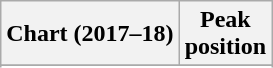<table class="wikitable sortable plainrowheaders" style="text-align:center;">
<tr>
<th scope="col">Chart (2017–18)</th>
<th scope="col">Peak<br>position</th>
</tr>
<tr>
</tr>
<tr>
</tr>
<tr>
</tr>
</table>
